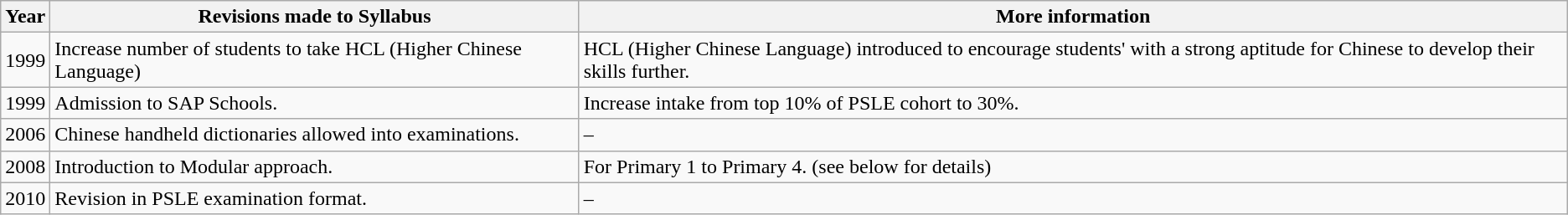<table class="wikitable">
<tr>
<th>Year</th>
<th>Revisions made to Syllabus</th>
<th>More information</th>
</tr>
<tr>
<td>1999</td>
<td>Increase number of students to take HCL (Higher Chinese Language)</td>
<td>HCL (Higher Chinese Language) introduced to encourage students' with a strong aptitude for Chinese to develop their skills further.</td>
</tr>
<tr>
<td>1999</td>
<td>Admission to SAP Schools.</td>
<td>Increase intake from top 10% of PSLE cohort to 30%.</td>
</tr>
<tr>
<td>2006</td>
<td>Chinese handheld dictionaries allowed into examinations.</td>
<td>–</td>
</tr>
<tr>
<td>2008</td>
<td>Introduction to Modular approach.</td>
<td>For Primary 1 to Primary 4. (see below for details)</td>
</tr>
<tr>
<td>2010</td>
<td>Revision in PSLE examination format.</td>
<td>–</td>
</tr>
</table>
